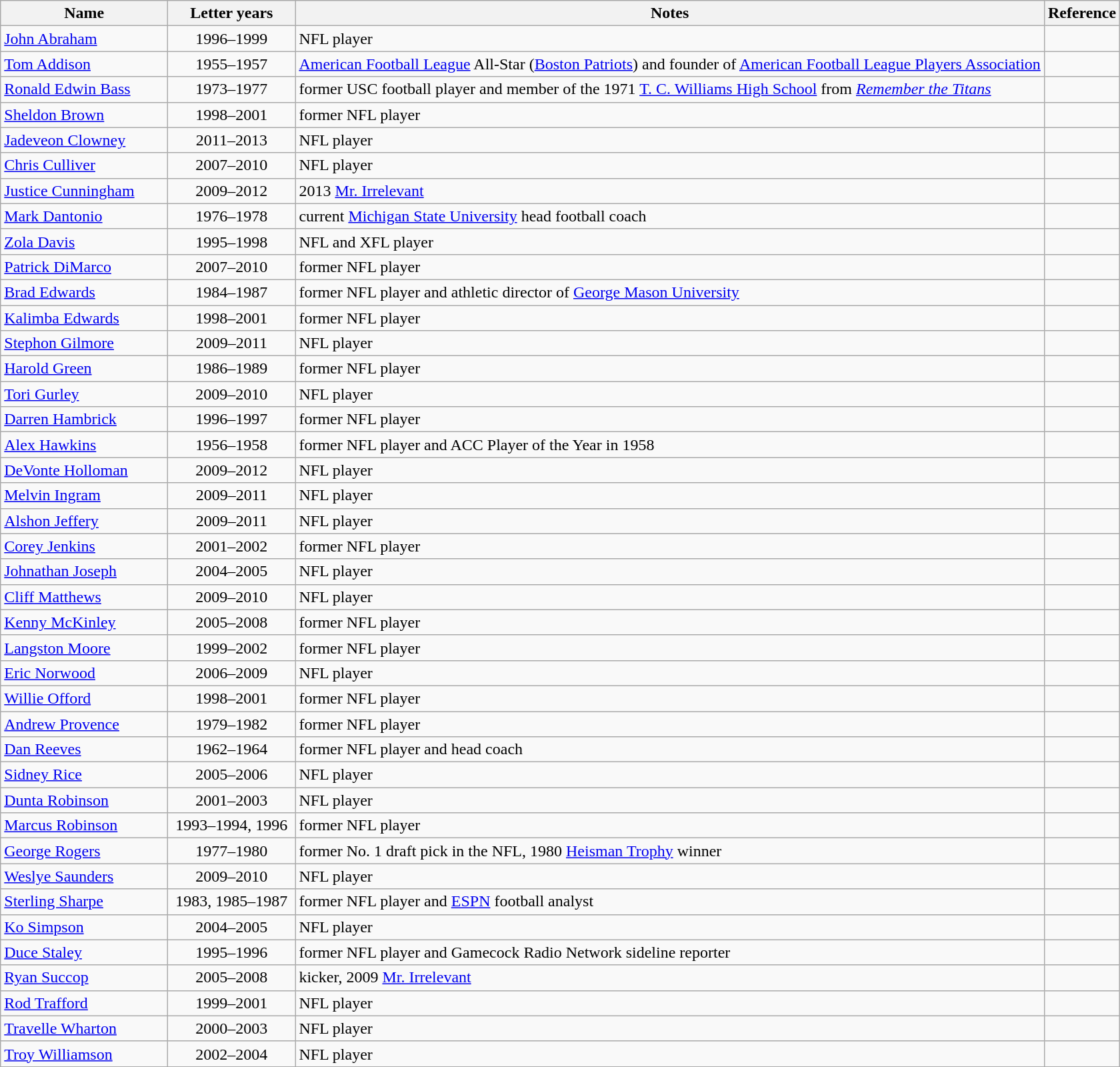<table class="wikitable sortable">
<tr>
<th width="160">Name</th>
<th width="120">Letter years</th>
<th width="*" class="unsortable">Notes</th>
<th width="*" class="unsortable">Reference</th>
</tr>
<tr>
<td><a href='#'>John Abraham</a></td>
<td align="center">1996–1999</td>
<td>NFL player</td>
<td></td>
</tr>
<tr>
<td><a href='#'>Tom Addison</a></td>
<td align="center">1955–1957</td>
<td><a href='#'>American Football League</a> All-Star (<a href='#'>Boston Patriots</a>) and founder of <a href='#'>American Football League Players Association</a></td>
<td></td>
</tr>
<tr>
<td><a href='#'>Ronald Edwin Bass</a></td>
<td align="center">1973–1977</td>
<td>former USC football player and member of the 1971 <a href='#'>T. C. Williams High School</a> from <em><a href='#'>Remember the Titans</a></em></td>
<td></td>
</tr>
<tr>
<td><a href='#'>Sheldon Brown</a></td>
<td align="center">1998–2001</td>
<td>former NFL player</td>
<td></td>
</tr>
<tr>
<td><a href='#'>Jadeveon Clowney</a></td>
<td align="center">2011–2013</td>
<td>NFL player</td>
<td></td>
</tr>
<tr>
<td><a href='#'>Chris Culliver</a></td>
<td align="center">2007–2010</td>
<td>NFL player</td>
<td></td>
</tr>
<tr>
<td><a href='#'>Justice Cunningham</a></td>
<td align="center">2009–2012</td>
<td>2013 <a href='#'>Mr. Irrelevant</a></td>
<td></td>
</tr>
<tr>
<td><a href='#'>Mark Dantonio</a></td>
<td align="center">1976–1978</td>
<td>current <a href='#'>Michigan State University</a> head football coach</td>
<td></td>
</tr>
<tr>
<td><a href='#'>Zola Davis</a></td>
<td align="center">1995–1998</td>
<td>NFL and XFL player</td>
<td></td>
</tr>
<tr>
<td><a href='#'>Patrick DiMarco</a></td>
<td align="center">2007–2010</td>
<td>former NFL player</td>
<td></td>
</tr>
<tr>
<td><a href='#'>Brad Edwards</a></td>
<td align="center">1984–1987</td>
<td>former NFL player and athletic director of <a href='#'>George Mason University</a></td>
<td></td>
</tr>
<tr>
<td><a href='#'>Kalimba Edwards</a></td>
<td align="center">1998–2001</td>
<td>former NFL player</td>
<td></td>
</tr>
<tr>
<td><a href='#'>Stephon Gilmore</a></td>
<td align="center">2009–2011</td>
<td>NFL player</td>
<td></td>
</tr>
<tr>
<td><a href='#'>Harold Green</a></td>
<td align="center">1986–1989</td>
<td>former NFL player</td>
<td></td>
</tr>
<tr>
<td><a href='#'>Tori Gurley</a></td>
<td align="center">2009–2010</td>
<td>NFL player</td>
<td></td>
</tr>
<tr>
<td><a href='#'>Darren Hambrick</a></td>
<td align="center">1996–1997</td>
<td>former NFL player</td>
<td></td>
</tr>
<tr>
<td><a href='#'>Alex Hawkins</a></td>
<td align="center">1956–1958</td>
<td>former NFL player and ACC Player of the Year in 1958</td>
<td></td>
</tr>
<tr>
<td><a href='#'>DeVonte Holloman</a></td>
<td align="center">2009–2012</td>
<td>NFL player</td>
<td></td>
</tr>
<tr>
<td><a href='#'>Melvin Ingram</a></td>
<td align="center">2009–2011</td>
<td>NFL player</td>
<td></td>
</tr>
<tr>
<td><a href='#'>Alshon Jeffery</a></td>
<td align="center">2009–2011</td>
<td>NFL player</td>
<td></td>
</tr>
<tr>
<td><a href='#'>Corey Jenkins</a></td>
<td align="center">2001–2002</td>
<td>former NFL player</td>
<td></td>
</tr>
<tr>
<td><a href='#'>Johnathan Joseph</a></td>
<td align="center">2004–2005</td>
<td>NFL player</td>
<td></td>
</tr>
<tr>
<td><a href='#'>Cliff Matthews</a></td>
<td align="center">2009–2010</td>
<td>NFL player</td>
<td></td>
</tr>
<tr>
<td><a href='#'>Kenny McKinley</a></td>
<td align="center">2005–2008</td>
<td>former NFL player</td>
<td></td>
</tr>
<tr>
<td><a href='#'>Langston Moore</a></td>
<td align="center">1999–2002</td>
<td>former NFL player</td>
<td></td>
</tr>
<tr>
<td><a href='#'>Eric Norwood</a></td>
<td align="center">2006–2009</td>
<td>NFL player</td>
<td></td>
</tr>
<tr>
<td><a href='#'>Willie Offord</a></td>
<td align="center">1998–2001</td>
<td>former NFL player</td>
<td></td>
</tr>
<tr>
<td><a href='#'>Andrew Provence</a></td>
<td align="center">1979–1982</td>
<td>former NFL player</td>
<td></td>
</tr>
<tr>
<td><a href='#'>Dan Reeves</a></td>
<td align="center">1962–1964</td>
<td>former NFL player and head coach</td>
<td></td>
</tr>
<tr>
<td><a href='#'>Sidney Rice</a></td>
<td align="center">2005–2006</td>
<td>NFL player</td>
<td></td>
</tr>
<tr>
<td><a href='#'>Dunta Robinson</a></td>
<td align="center">2001–2003</td>
<td>NFL player</td>
<td></td>
</tr>
<tr>
<td><a href='#'>Marcus Robinson</a></td>
<td align="center">1993–1994, 1996</td>
<td>former NFL player</td>
<td></td>
</tr>
<tr>
<td><a href='#'>George Rogers</a></td>
<td align="center">1977–1980</td>
<td>former No. 1 draft pick in the NFL, 1980 <a href='#'>Heisman Trophy</a> winner</td>
<td></td>
</tr>
<tr>
<td><a href='#'>Weslye Saunders</a></td>
<td align="center">2009–2010</td>
<td>NFL player</td>
<td></td>
</tr>
<tr>
<td><a href='#'>Sterling Sharpe</a></td>
<td align="center">1983, 1985–1987</td>
<td>former NFL player and <a href='#'>ESPN</a> football analyst</td>
<td></td>
</tr>
<tr>
<td><a href='#'>Ko Simpson</a></td>
<td align="center">2004–2005</td>
<td>NFL player</td>
<td></td>
</tr>
<tr>
<td><a href='#'>Duce Staley</a></td>
<td align="center">1995–1996</td>
<td>former NFL player and Gamecock Radio Network sideline reporter</td>
<td></td>
</tr>
<tr>
<td><a href='#'>Ryan Succop</a></td>
<td align="center">2005–2008</td>
<td>kicker, 2009 <a href='#'>Mr. Irrelevant</a></td>
<td></td>
</tr>
<tr>
<td><a href='#'>Rod Trafford</a></td>
<td align="center">1999–2001</td>
<td>NFL player</td>
<td></td>
</tr>
<tr>
<td><a href='#'>Travelle Wharton</a></td>
<td align="center">2000–2003</td>
<td>NFL player</td>
<td></td>
</tr>
<tr>
<td><a href='#'>Troy Williamson</a></td>
<td align="center">2002–2004</td>
<td>NFL player</td>
<td></td>
</tr>
<tr>
</tr>
</table>
